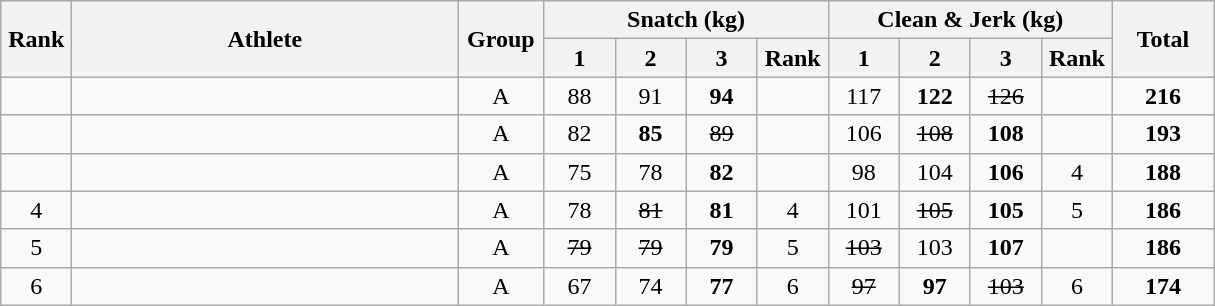<table class = "wikitable" style="text-align:center;">
<tr>
<th rowspan=2 width=40>Rank</th>
<th rowspan=2 width=250>Athlete</th>
<th rowspan=2 width=50>Group</th>
<th colspan=4>Snatch (kg)</th>
<th colspan=4>Clean & Jerk (kg)</th>
<th rowspan=2 width=60>Total</th>
</tr>
<tr>
<th width=40>1</th>
<th width=40>2</th>
<th width=40>3</th>
<th width=40>Rank</th>
<th width=40>1</th>
<th width=40>2</th>
<th width=40>3</th>
<th width=40>Rank</th>
</tr>
<tr>
<td></td>
<td align=left></td>
<td>A</td>
<td>88</td>
<td>91</td>
<td><strong>94</strong></td>
<td></td>
<td>117</td>
<td><strong>122</strong></td>
<td><s>126</s></td>
<td></td>
<td><strong>216</strong></td>
</tr>
<tr>
<td></td>
<td align=left></td>
<td>A</td>
<td>82</td>
<td><strong>85</strong></td>
<td><s>89</s></td>
<td></td>
<td>106</td>
<td><s>108</s></td>
<td><strong>108</strong></td>
<td></td>
<td><strong>193</strong></td>
</tr>
<tr>
<td></td>
<td align=left></td>
<td>A</td>
<td>75</td>
<td>78</td>
<td><strong>82</strong></td>
<td></td>
<td>98</td>
<td>104</td>
<td><strong>106</strong></td>
<td>4</td>
<td><strong>188</strong></td>
</tr>
<tr>
<td>4</td>
<td align=left></td>
<td>A</td>
<td>78</td>
<td><s>81</s></td>
<td><strong>81</strong></td>
<td>4</td>
<td>101</td>
<td><s>105</s></td>
<td><strong>105</strong></td>
<td>5</td>
<td><strong>186</strong></td>
</tr>
<tr>
<td>5</td>
<td align=left></td>
<td>A</td>
<td><s>79</s></td>
<td><s>79</s></td>
<td><strong>79</strong></td>
<td>5</td>
<td><s>103</s></td>
<td>103</td>
<td><strong>107</strong></td>
<td></td>
<td><strong>186</strong></td>
</tr>
<tr>
<td>6</td>
<td align=left></td>
<td>A</td>
<td>67</td>
<td>74</td>
<td><strong>77</strong></td>
<td>6</td>
<td><s>97</s></td>
<td><strong>97</strong></td>
<td><s>103</s></td>
<td>6</td>
<td><strong>174</strong></td>
</tr>
</table>
